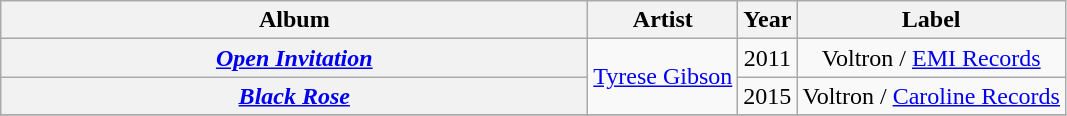<table class="wikitable plainrowheaders" style="text-align:center;">
<tr>
<th scope="col" style="width:24em;">Album</th>
<th scope="col">Artist</th>
<th scope="col">Year</th>
<th scope="col">Label</th>
</tr>
<tr>
<th scope="row"><em><a href='#'>Open Invitation</a></em></th>
<td rowspan="2"><a href='#'>Tyrese Gibson</a></td>
<td>2011</td>
<td>Voltron / <a href='#'>EMI Records</a></td>
</tr>
<tr>
<th scope="row"><em><a href='#'>Black Rose</a></em></th>
<td>2015</td>
<td>Voltron / <a href='#'>Caroline Records</a></td>
</tr>
<tr>
</tr>
</table>
